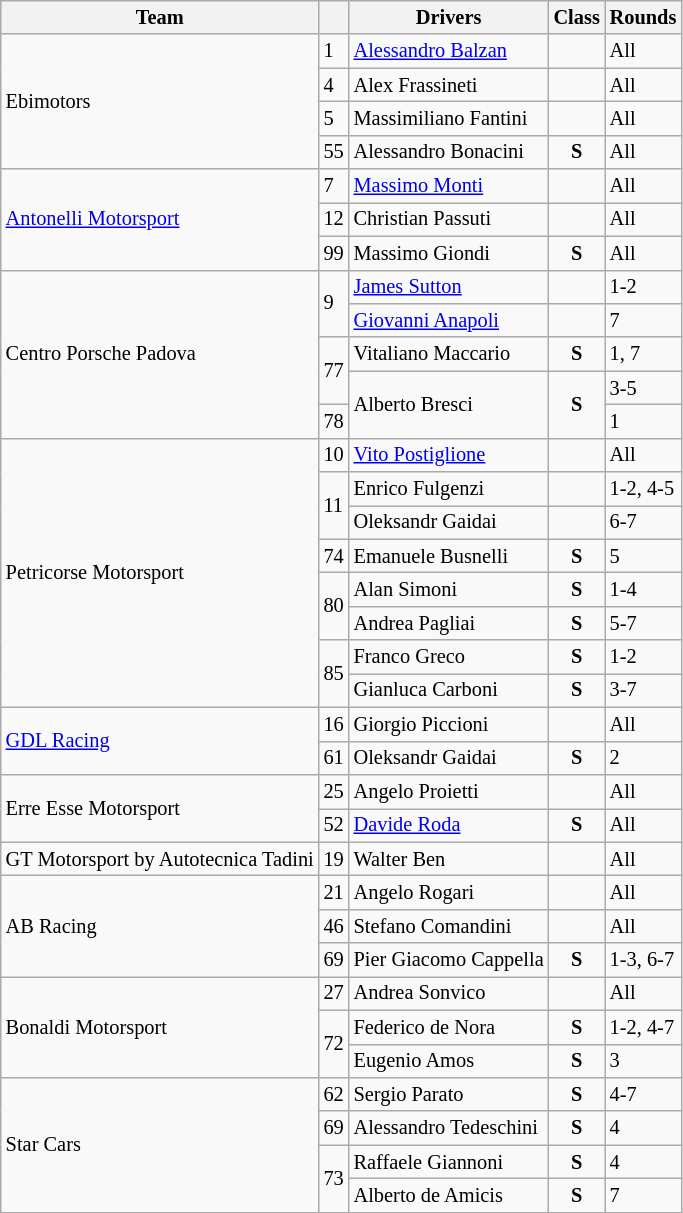<table class="wikitable" style="font-size: 85%;">
<tr>
<th>Team</th>
<th></th>
<th>Drivers</th>
<th>Class</th>
<th>Rounds</th>
</tr>
<tr>
<td rowspan=4> Ebimotors</td>
<td>1</td>
<td> <a href='#'>Alessandro Balzan</a></td>
<td></td>
<td>All</td>
</tr>
<tr>
<td>4</td>
<td> Alex Frassineti</td>
<td></td>
<td>All</td>
</tr>
<tr>
<td>5</td>
<td> Massimiliano Fantini</td>
<td></td>
<td>All</td>
</tr>
<tr>
<td>55</td>
<td> Alessandro Bonacini</td>
<td align=center><strong><span>S</span></strong></td>
<td>All</td>
</tr>
<tr>
<td rowspan=3> <a href='#'>Antonelli Motorsport</a></td>
<td>7</td>
<td> <a href='#'>Massimo Monti</a></td>
<td></td>
<td>All</td>
</tr>
<tr>
<td>12</td>
<td> Christian Passuti</td>
<td></td>
<td>All</td>
</tr>
<tr>
<td>99</td>
<td> Massimo Giondi</td>
<td align=center><strong><span>S</span></strong></td>
<td>All</td>
</tr>
<tr>
<td rowspan=5> Centro Porsche Padova</td>
<td rowspan=2>9</td>
<td> <a href='#'>James Sutton</a></td>
<td></td>
<td>1-2</td>
</tr>
<tr>
<td> <a href='#'>Giovanni Anapoli</a></td>
<td></td>
<td>7</td>
</tr>
<tr>
<td rowspan=2>77</td>
<td> Vitaliano Maccario</td>
<td align=center><strong><span>S</span></strong></td>
<td>1, 7</td>
</tr>
<tr>
<td rowspan=2> Alberto Bresci</td>
<td rowspan=2 align=center><strong><span>S</span></strong></td>
<td>3-5</td>
</tr>
<tr>
<td>78</td>
<td>1</td>
</tr>
<tr>
<td rowspan=8> Petricorse Motorsport</td>
<td>10</td>
<td> <a href='#'>Vito Postiglione</a></td>
<td></td>
<td>All</td>
</tr>
<tr>
<td rowspan=2>11</td>
<td> Enrico Fulgenzi</td>
<td></td>
<td>1-2, 4-5</td>
</tr>
<tr>
<td> Oleksandr Gaidai</td>
<td></td>
<td>6-7</td>
</tr>
<tr>
<td>74</td>
<td> Emanuele Busnelli</td>
<td align=center><strong><span>S</span></strong></td>
<td>5</td>
</tr>
<tr>
<td rowspan=2>80</td>
<td> Alan Simoni</td>
<td align=center><strong><span>S</span></strong></td>
<td>1-4</td>
</tr>
<tr>
<td> Andrea Pagliai</td>
<td align=center><strong><span>S</span></strong></td>
<td>5-7</td>
</tr>
<tr>
<td rowspan=2>85</td>
<td> Franco Greco</td>
<td align=center><strong><span>S</span></strong></td>
<td>1-2</td>
</tr>
<tr>
<td> Gianluca Carboni</td>
<td align=center><strong><span>S</span></strong></td>
<td>3-7</td>
</tr>
<tr>
<td rowspan=2> <a href='#'>GDL Racing</a></td>
<td>16</td>
<td> Giorgio Piccioni</td>
<td></td>
<td>All</td>
</tr>
<tr>
<td>61</td>
<td> Oleksandr Gaidai</td>
<td align=center><strong><span>S</span></strong></td>
<td>2</td>
</tr>
<tr>
<td rowspan=2> Erre Esse Motorsport</td>
<td>25</td>
<td> Angelo Proietti</td>
<td></td>
<td>All</td>
</tr>
<tr>
<td>52</td>
<td> <a href='#'>Davide Roda</a></td>
<td align=center><strong><span>S</span></strong></td>
<td>All</td>
</tr>
<tr>
<td> GT Motorsport by Autotecnica Tadini</td>
<td>19</td>
<td> Walter Ben</td>
<td></td>
<td>All</td>
</tr>
<tr>
<td rowspan=3> AB Racing</td>
<td>21</td>
<td> Angelo Rogari</td>
<td></td>
<td>All</td>
</tr>
<tr>
<td>46</td>
<td> Stefano Comandini</td>
<td></td>
<td>All</td>
</tr>
<tr>
<td>69</td>
<td> Pier Giacomo Cappella</td>
<td align=center><strong><span>S</span></strong></td>
<td>1-3, 6-7</td>
</tr>
<tr>
<td rowspan=3> Bonaldi Motorsport</td>
<td>27</td>
<td> Andrea Sonvico</td>
<td></td>
<td>All</td>
</tr>
<tr>
<td rowspan=2>72</td>
<td> Federico de Nora</td>
<td align=center><strong><span>S</span></strong></td>
<td>1-2, 4-7</td>
</tr>
<tr>
<td> Eugenio Amos</td>
<td align=center><strong><span>S</span></strong></td>
<td>3</td>
</tr>
<tr>
<td rowspan=4> Star Cars</td>
<td>62</td>
<td> Sergio Parato</td>
<td align=center><strong><span>S</span></strong></td>
<td>4-7</td>
</tr>
<tr>
<td>69</td>
<td> Alessandro Tedeschini</td>
<td align=center><strong><span>S</span></strong></td>
<td>4</td>
</tr>
<tr>
<td rowspan=2>73</td>
<td> Raffaele Giannoni</td>
<td align=center><strong><span>S</span></strong></td>
<td>4</td>
</tr>
<tr>
<td> Alberto de Amicis</td>
<td align=center><strong><span>S</span></strong></td>
<td>7</td>
</tr>
</table>
